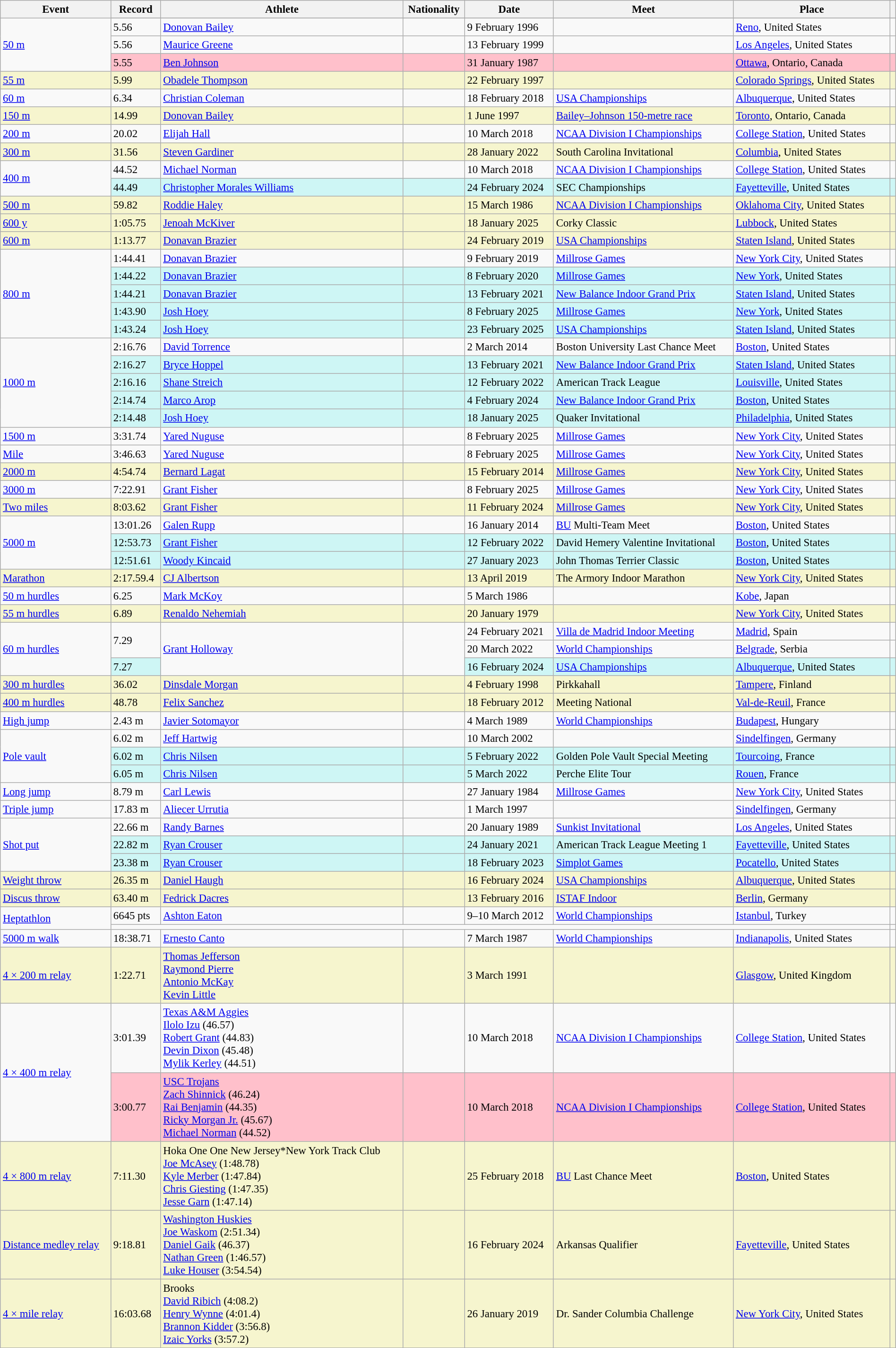<table class="wikitable" style="font-size:95%; width: 100%;">
<tr>
<th>Event</th>
<th>Record</th>
<th>Athlete</th>
<th>Nationality</th>
<th>Date</th>
<th>Meet</th>
<th>Place</th>
<th></th>
</tr>
<tr>
<td rowspan=4><a href='#'>50 m</a></td>
</tr>
<tr>
<td>5.56  </td>
<td><a href='#'>Donovan Bailey</a></td>
<td></td>
<td>9 February 1996</td>
<td></td>
<td><a href='#'>Reno</a>, United States</td>
<td></td>
</tr>
<tr>
<td>5.56</td>
<td><a href='#'>Maurice Greene</a></td>
<td></td>
<td>13 February 1999</td>
<td></td>
<td><a href='#'>Los Angeles</a>, United States</td>
<td></td>
</tr>
<tr style="background:pink">
<td>5.55 </td>
<td><a href='#'>Ben Johnson</a></td>
<td></td>
<td>31 January 1987</td>
<td></td>
<td><a href='#'>Ottawa</a>, Ontario, Canada</td>
<td></td>
</tr>
<tr style="background:#f6F5CE;">
<td><a href='#'>55 m</a></td>
<td>5.99  </td>
<td><a href='#'>Obadele Thompson</a></td>
<td></td>
<td>22 February 1997</td>
<td></td>
<td><a href='#'>Colorado Springs</a>, United States</td>
<td></td>
</tr>
<tr>
<td><a href='#'>60 m</a></td>
<td>6.34 </td>
<td><a href='#'>Christian Coleman</a></td>
<td></td>
<td>18 February 2018</td>
<td><a href='#'>USA Championships</a></td>
<td><a href='#'>Albuquerque</a>, United States</td>
<td></td>
</tr>
<tr style="background:#f6F5CE;">
<td><a href='#'>150 m</a></td>
<td>14.99</td>
<td><a href='#'>Donovan Bailey</a></td>
<td></td>
<td>1 June 1997</td>
<td><a href='#'>Bailey–Johnson 150-metre race</a></td>
<td><a href='#'>Toronto</a>, Ontario, Canada</td>
<td></td>
</tr>
<tr>
<td><a href='#'>200 m</a></td>
<td>20.02</td>
<td><a href='#'>Elijah Hall</a></td>
<td></td>
<td>10 March 2018</td>
<td><a href='#'>NCAA Division I Championships</a></td>
<td><a href='#'>College Station</a>, United States</td>
<td></td>
</tr>
<tr style="background:#f6F5CE;">
<td><a href='#'>300 m</a></td>
<td>31.56</td>
<td><a href='#'>Steven Gardiner</a></td>
<td></td>
<td>28 January 2022</td>
<td>South Carolina Invitational</td>
<td><a href='#'>Columbia</a>, United States</td>
<td></td>
</tr>
<tr>
<td rowspan=2><a href='#'>400 m</a></td>
<td>44.52</td>
<td><a href='#'>Michael Norman</a></td>
<td></td>
<td>10 March 2018</td>
<td><a href='#'>NCAA Division I Championships</a></td>
<td><a href='#'>College Station</a>, United States</td>
<td></td>
</tr>
<tr bgcolor=#CEF6F5>
<td>44.49</td>
<td><a href='#'>Christopher Morales Williams</a></td>
<td></td>
<td>24 February 2024</td>
<td>SEC Championships</td>
<td><a href='#'>Fayetteville</a>, United States</td>
<td></td>
</tr>
<tr style="background:#f6F5CE;">
<td><a href='#'>500 m</a></td>
<td>59.82</td>
<td><a href='#'>Roddie Haley</a></td>
<td></td>
<td>15 March 1986</td>
<td><a href='#'>NCAA Division I Championships</a></td>
<td><a href='#'>Oklahoma City</a>, United States</td>
<td></td>
</tr>
<tr style="background:#f6F5CE;">
<td><a href='#'>600 y</a></td>
<td>1:05.75</td>
<td><a href='#'>Jenoah McKiver</a></td>
<td></td>
<td>18 January 2025</td>
<td>Corky Classic</td>
<td><a href='#'>Lubbock</a>, United States</td>
<td></td>
</tr>
<tr style="background:#f6F5CE;">
<td><a href='#'>600 m</a></td>
<td>1:13.77</td>
<td><a href='#'>Donavan Brazier</a></td>
<td></td>
<td>24 February 2019</td>
<td><a href='#'>USA Championships</a></td>
<td><a href='#'>Staten Island</a>, United States</td>
<td></td>
</tr>
<tr>
<td rowspan="5"><a href='#'>800 m</a></td>
<td>1:44.41</td>
<td><a href='#'>Donavan Brazier</a></td>
<td></td>
<td>9 February 2019</td>
<td><a href='#'>Millrose Games</a></td>
<td><a href='#'>New York City</a>, United States</td>
<td></td>
</tr>
<tr bgcolor=#CEF6F5>
<td>1:44.22</td>
<td><a href='#'>Donavan Brazier</a></td>
<td></td>
<td>8 February 2020</td>
<td><a href='#'>Millrose Games</a></td>
<td><a href='#'>New York</a>, United States</td>
<td></td>
</tr>
<tr bgcolor=#CEF6F5>
<td>1:44.21</td>
<td><a href='#'>Donavan Brazier</a></td>
<td></td>
<td>13 February 2021</td>
<td><a href='#'>New Balance Indoor Grand Prix</a></td>
<td><a href='#'>Staten Island</a>, United States</td>
<td></td>
</tr>
<tr bgcolor=#CEF6F5>
<td>1:43.90</td>
<td><a href='#'>Josh Hoey</a></td>
<td></td>
<td>8 February 2025</td>
<td><a href='#'>Millrose Games</a></td>
<td><a href='#'>New York</a>, United States</td>
<td></td>
</tr>
<tr bgcolor=#CEF6F5>
<td>1:43.24</td>
<td><a href='#'>Josh Hoey</a></td>
<td></td>
<td>23 February 2025</td>
<td><a href='#'>USA Championships</a></td>
<td><a href='#'>Staten Island</a>, United States</td>
<td></td>
</tr>
<tr>
<td rowspan="5"><a href='#'>1000 m</a></td>
<td>2:16.76</td>
<td><a href='#'>David Torrence</a></td>
<td></td>
<td>2 March 2014</td>
<td>Boston University Last Chance Meet</td>
<td><a href='#'>Boston</a>, United States</td>
<td></td>
</tr>
<tr bgcolor=#CEF6F5>
<td>2:16.27</td>
<td><a href='#'>Bryce Hoppel</a></td>
<td></td>
<td>13 February 2021</td>
<td><a href='#'>New Balance Indoor Grand Prix</a></td>
<td><a href='#'>Staten Island</a>, United States</td>
<td></td>
</tr>
<tr bgcolor=#CEF6F5>
<td>2:16.16</td>
<td><a href='#'>Shane Streich</a></td>
<td></td>
<td>12 February 2022</td>
<td>American Track League</td>
<td><a href='#'>Louisville</a>, United States</td>
<td></td>
</tr>
<tr bgcolor=#CEF6F5>
<td>2:14.74</td>
<td><a href='#'>Marco Arop</a></td>
<td></td>
<td>4 February 2024</td>
<td><a href='#'>New Balance Indoor Grand Prix</a></td>
<td><a href='#'>Boston</a>, United States</td>
<td></td>
</tr>
<tr bgcolor=#CEF6F5>
<td>2:14.48</td>
<td><a href='#'>Josh Hoey</a></td>
<td></td>
<td>18 January 2025</td>
<td>Quaker Invitational</td>
<td><a href='#'>Philadelphia</a>, United States</td>
<td></td>
</tr>
<tr>
<td><a href='#'>1500 m</a></td>
<td>3:31.74</td>
<td><a href='#'>Yared Nuguse</a></td>
<td></td>
<td>8 February 2025</td>
<td><a href='#'>Millrose Games</a></td>
<td><a href='#'>New York City</a>, United States</td>
<td></td>
</tr>
<tr>
<td><a href='#'>Mile</a></td>
<td>3:46.63</td>
<td><a href='#'>Yared Nuguse</a></td>
<td></td>
<td>8 February  2025</td>
<td><a href='#'>Millrose Games</a></td>
<td><a href='#'>New York City</a>, United States</td>
<td></td>
</tr>
<tr style="background:#f6F5CE;">
<td><a href='#'>2000 m</a></td>
<td>4:54.74</td>
<td><a href='#'>Bernard Lagat</a></td>
<td></td>
<td>15 February 2014</td>
<td><a href='#'>Millrose Games</a></td>
<td><a href='#'>New York City</a>, United States</td>
<td></td>
</tr>
<tr>
<td><a href='#'>3000 m</a></td>
<td>7:22.91</td>
<td><a href='#'>Grant Fisher</a></td>
<td></td>
<td>8 February 2025</td>
<td><a href='#'>Millrose Games</a></td>
<td><a href='#'>New York City</a>, United States</td>
<td></td>
</tr>
<tr style="background:#f6F5CE;">
<td><a href='#'>Two miles</a></td>
<td>8:03.62</td>
<td><a href='#'>Grant Fisher</a></td>
<td></td>
<td>11 February 2024</td>
<td><a href='#'>Millrose Games</a></td>
<td><a href='#'>New York City</a>, United States</td>
<td></td>
</tr>
<tr>
<td rowspan=3><a href='#'>5000 m</a></td>
<td>13:01.26</td>
<td><a href='#'>Galen Rupp</a></td>
<td></td>
<td>16 January 2014</td>
<td><a href='#'>BU</a> Multi-Team Meet</td>
<td><a href='#'>Boston</a>, United States</td>
<td></td>
</tr>
<tr bgcolor=#CEF6F5>
<td>12:53.73</td>
<td><a href='#'>Grant Fisher</a></td>
<td></td>
<td>12 February 2022</td>
<td>David Hemery Valentine Invitational</td>
<td><a href='#'>Boston</a>, United States</td>
<td></td>
</tr>
<tr bgcolor=#CEF6F5>
<td>12:51.61</td>
<td><a href='#'>Woody Kincaid</a></td>
<td></td>
<td>27 January 2023</td>
<td>John Thomas Terrier Classic</td>
<td><a href='#'>Boston</a>, United States</td>
<td></td>
</tr>
<tr style="background:#f6F5CE;">
<td><a href='#'>Marathon</a></td>
<td>2:17.59.4</td>
<td><a href='#'>CJ Albertson</a></td>
<td></td>
<td>13 April 2019</td>
<td>The Armory Indoor Marathon</td>
<td><a href='#'>New York City</a>, United States</td>
<td></td>
</tr>
<tr>
<td><a href='#'>50 m hurdles</a></td>
<td>6.25</td>
<td><a href='#'>Mark McKoy</a></td>
<td></td>
<td>5 March 1986</td>
<td></td>
<td><a href='#'>Kobe</a>, Japan</td>
<td></td>
</tr>
<tr style="background:#f6F5CE;">
<td><a href='#'>55 m hurdles</a></td>
<td>6.89</td>
<td><a href='#'>Renaldo Nehemiah</a></td>
<td></td>
<td>20 January 1979</td>
<td></td>
<td><a href='#'>New York City</a>, United States</td>
<td></td>
</tr>
<tr>
<td rowspan=3><a href='#'>60 m hurdles</a></td>
<td rowspan=2>7.29</td>
<td rowspan=3><a href='#'>Grant Holloway</a></td>
<td rowspan=3></td>
<td>24 February 2021</td>
<td><a href='#'>Villa de Madrid Indoor Meeting</a></td>
<td><a href='#'>Madrid</a>, Spain</td>
<td></td>
</tr>
<tr>
<td>20 March 2022</td>
<td><a href='#'>World Championships</a></td>
<td><a href='#'>Belgrade</a>, Serbia</td>
<td></td>
</tr>
<tr bgcolor=#CEF6F5>
<td>7.27 </td>
<td>16 February 2024</td>
<td><a href='#'>USA Championships</a></td>
<td><a href='#'>Albuquerque</a>, United States</td>
<td></td>
</tr>
<tr style="background:#f6F5CE;">
<td><a href='#'>300 m hurdles</a></td>
<td>36.02 </td>
<td><a href='#'>Dinsdale Morgan</a></td>
<td></td>
<td>4 February 1998</td>
<td>Pirkkahall</td>
<td><a href='#'>Tampere</a>, Finland</td>
<td></td>
</tr>
<tr style="background:#f6F5CE;">
<td><a href='#'>400 m hurdles</a></td>
<td>48.78</td>
<td><a href='#'>Felix Sanchez</a></td>
<td></td>
<td>18 February 2012</td>
<td>Meeting National</td>
<td><a href='#'>Val-de-Reuil</a>, France</td>
<td></td>
</tr>
<tr>
<td><a href='#'>High jump</a></td>
<td>2.43 m</td>
<td><a href='#'>Javier Sotomayor</a></td>
<td></td>
<td>4 March 1989</td>
<td><a href='#'>World Championships</a></td>
<td><a href='#'>Budapest</a>, Hungary</td>
<td></td>
</tr>
<tr>
<td rowspan=3><a href='#'>Pole vault</a></td>
<td>6.02 m</td>
<td><a href='#'>Jeff Hartwig</a></td>
<td></td>
<td>10 March 2002</td>
<td></td>
<td><a href='#'>Sindelfingen</a>, Germany</td>
<td></td>
</tr>
<tr bgcolor=#CEF6F5>
<td>6.02 m</td>
<td><a href='#'>Chris Nilsen</a></td>
<td></td>
<td>5 February 2022</td>
<td>Golden Pole Vault Special Meeting</td>
<td><a href='#'>Tourcoing</a>, France</td>
<td></td>
</tr>
<tr bgcolor=#CEF6F5>
<td>6.05 m</td>
<td><a href='#'>Chris Nilsen</a></td>
<td></td>
<td>5 March 2022</td>
<td>Perche Elite Tour</td>
<td><a href='#'>Rouen</a>, France</td>
<td></td>
</tr>
<tr>
<td><a href='#'>Long jump</a></td>
<td>8.79 m</td>
<td><a href='#'>Carl Lewis</a></td>
<td></td>
<td>27 January 1984</td>
<td><a href='#'>Millrose Games</a></td>
<td><a href='#'>New York City</a>, United States</td>
<td></td>
</tr>
<tr>
<td><a href='#'>Triple jump</a></td>
<td>17.83 m</td>
<td><a href='#'>Aliecer Urrutia</a></td>
<td></td>
<td>1 March 1997</td>
<td></td>
<td><a href='#'>Sindelfingen</a>, Germany</td>
<td></td>
</tr>
<tr>
<td rowspan=3><a href='#'>Shot put</a></td>
<td>22.66 m</td>
<td><a href='#'>Randy Barnes</a></td>
<td></td>
<td>20 January 1989</td>
<td><a href='#'>Sunkist Invitational</a></td>
<td><a href='#'>Los Angeles</a>, United States</td>
<td></td>
</tr>
<tr bgcolor=#CEF6F5>
<td>22.82 m</td>
<td><a href='#'>Ryan Crouser</a></td>
<td></td>
<td>24 January 2021</td>
<td>American Track League Meeting 1</td>
<td><a href='#'>Fayetteville</a>, United States</td>
<td></td>
</tr>
<tr bgcolor=#CEF6F5>
<td>23.38 m </td>
<td><a href='#'>Ryan Crouser</a></td>
<td></td>
<td>18 February 2023</td>
<td><a href='#'>Simplot Games</a></td>
<td><a href='#'>Pocatello</a>, United States</td>
<td></td>
</tr>
<tr style="background:#f6F5CE;">
<td><a href='#'>Weight throw</a></td>
<td>26.35 m </td>
<td><a href='#'>Daniel Haugh</a></td>
<td></td>
<td>16 February 2024</td>
<td><a href='#'>USA Championships</a></td>
<td><a href='#'>Albuquerque</a>, United States</td>
<td></td>
</tr>
<tr style="background:#f6F5CE;">
<td><a href='#'>Discus throw</a></td>
<td>63.40 m</td>
<td><a href='#'>Fedrick Dacres</a></td>
<td></td>
<td>13 February 2016</td>
<td><a href='#'>ISTAF Indoor</a></td>
<td><a href='#'>Berlin</a>, Germany</td>
<td></td>
</tr>
<tr>
<td rowspan=2><a href='#'>Heptathlon</a></td>
<td>6645 pts</td>
<td><a href='#'>Ashton Eaton</a></td>
<td></td>
<td>9–10 March 2012</td>
<td><a href='#'>World Championships</a></td>
<td><a href='#'>Istanbul</a>, Turkey</td>
<td></td>
</tr>
<tr>
<td colspan=6></td>
<td></td>
</tr>
<tr>
<td><a href='#'>5000 m walk</a></td>
<td>18:38.71</td>
<td><a href='#'>Ernesto Canto</a></td>
<td></td>
<td>7 March 1987</td>
<td><a href='#'>World Championships</a></td>
<td><a href='#'>Indianapolis</a>, United States</td>
<td></td>
</tr>
<tr style="background:#f6F5CE;">
<td><a href='#'>4 × 200 m relay</a></td>
<td>1:22.71</td>
<td><a href='#'>Thomas Jefferson</a><br><a href='#'>Raymond Pierre</a><br><a href='#'>Antonio McKay</a><br><a href='#'>Kevin Little</a></td>
<td></td>
<td>3 March 1991</td>
<td></td>
<td><a href='#'>Glasgow</a>, United Kingdom</td>
<td></td>
</tr>
<tr>
<td rowspan=2><a href='#'>4 × 400 m relay</a></td>
<td>3:01.39</td>
<td><a href='#'>Texas A&M Aggies</a><br><a href='#'>Ilolo Izu</a> (46.57)<br><a href='#'>Robert Grant</a> (44.83)<br><a href='#'>Devin Dixon</a> (45.48)<br><a href='#'>Mylik Kerley</a> (44.51)</td>
<td></td>
<td>10 March 2018</td>
<td><a href='#'>NCAA Division I Championships</a></td>
<td><a href='#'>College Station</a>, United States</td>
<td></td>
</tr>
<tr style="background:pink">
<td>3:00.77  </td>
<td><a href='#'>USC Trojans</a><br><a href='#'>Zach Shinnick</a> (46.24)<br><a href='#'>Rai Benjamin</a> (44.35)<br><a href='#'>Ricky Morgan Jr.</a> (45.67)<br><a href='#'>Michael Norman</a> (44.52)</td>
<td><br><br><br></td>
<td>10 March 2018</td>
<td><a href='#'>NCAA Division I Championships</a></td>
<td><a href='#'>College Station</a>, United States</td>
<td></td>
</tr>
<tr style="background:#f6F5CE;">
<td><a href='#'>4 × 800 m relay</a></td>
<td>7:11.30</td>
<td>Hoka One One New Jersey*New York Track Club<br><a href='#'>Joe McAsey</a> (1:48.78)<br><a href='#'>Kyle Merber</a> (1:47.84)<br><a href='#'>Chris Giesting</a> (1:47.35)<br><a href='#'>Jesse Garn</a> (1:47.14)</td>
<td></td>
<td>25 February 2018</td>
<td><a href='#'>BU</a> Last Chance Meet</td>
<td><a href='#'>Boston</a>, United States</td>
<td></td>
</tr>
<tr style="background:#f6F5CE;">
<td><a href='#'>Distance medley relay</a></td>
<td>9:18.81</td>
<td><a href='#'>Washington Huskies</a><br><a href='#'>Joe Waskom</a> (2:51.34)<br><a href='#'>Daniel Gaik</a> (46.37)<br><a href='#'>Nathan Green</a> (1:46.57)<br><a href='#'>Luke Houser</a> (3:54.54)</td>
<td></td>
<td>16 February 2024</td>
<td>Arkansas Qualifier</td>
<td><a href='#'>Fayetteville</a>, United States</td>
<td></td>
</tr>
<tr style="background:#f6F5CE;">
<td><a href='#'>4 × mile relay</a></td>
<td>16:03.68</td>
<td>Brooks<br><a href='#'>David Ribich</a> (4:08.2)<br><a href='#'>Henry Wynne</a> (4:01.4)<br><a href='#'>Brannon Kidder</a> (3:56.8)<br><a href='#'>Izaic Yorks</a> (3:57.2)</td>
<td></td>
<td>26 January 2019</td>
<td>Dr. Sander Columbia Challenge</td>
<td><a href='#'>New York City</a>, United States</td>
<td></td>
</tr>
</table>
